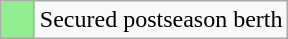<table class="wikitable">
<tr>
<td width=15 style="background-color:lightgreen;text-align:center;"></td>
<td>Secured postseason berth</td>
</tr>
</table>
